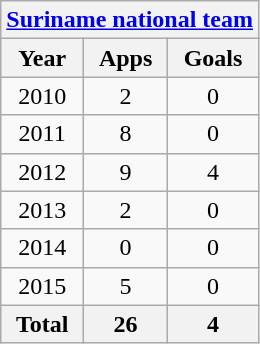<table class="wikitable" style="text-align:center">
<tr>
<th colspan=3><a href='#'>Suriname national team</a></th>
</tr>
<tr>
<th>Year</th>
<th>Apps</th>
<th>Goals</th>
</tr>
<tr>
<td>2010</td>
<td>2</td>
<td>0</td>
</tr>
<tr>
<td>2011</td>
<td>8</td>
<td>0</td>
</tr>
<tr>
<td>2012</td>
<td>9</td>
<td>4</td>
</tr>
<tr>
<td>2013</td>
<td>2</td>
<td>0</td>
</tr>
<tr>
<td>2014</td>
<td>0</td>
<td>0</td>
</tr>
<tr>
<td>2015</td>
<td>5</td>
<td>0</td>
</tr>
<tr>
<th>Total</th>
<th>26</th>
<th>4</th>
</tr>
</table>
